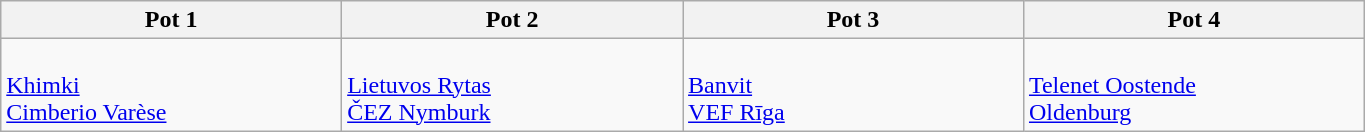<table class="wikitable" style="width:72%;">
<tr>
<th width=18%><strong>Pot 1</strong></th>
<th width=18%><strong>Pot 2</strong></th>
<th width=18%><strong>Pot 3</strong></th>
<th width=18%><strong>Pot 4</strong></th>
</tr>
<tr>
<td><br> <a href='#'>Khimki</a> <br>
 <a href='#'>Cimberio Varèse</a><br></td>
<td><br> <a href='#'>Lietuvos Rytas</a><br>
 <a href='#'>ČEZ Nymburk</a><br></td>
<td><br> <a href='#'>Banvit</a><br>
 <a href='#'>VEF Rīga</a><br></td>
<td><br> <a href='#'>Telenet Oostende</a><br>
 <a href='#'>Oldenburg</a><br></td>
</tr>
</table>
